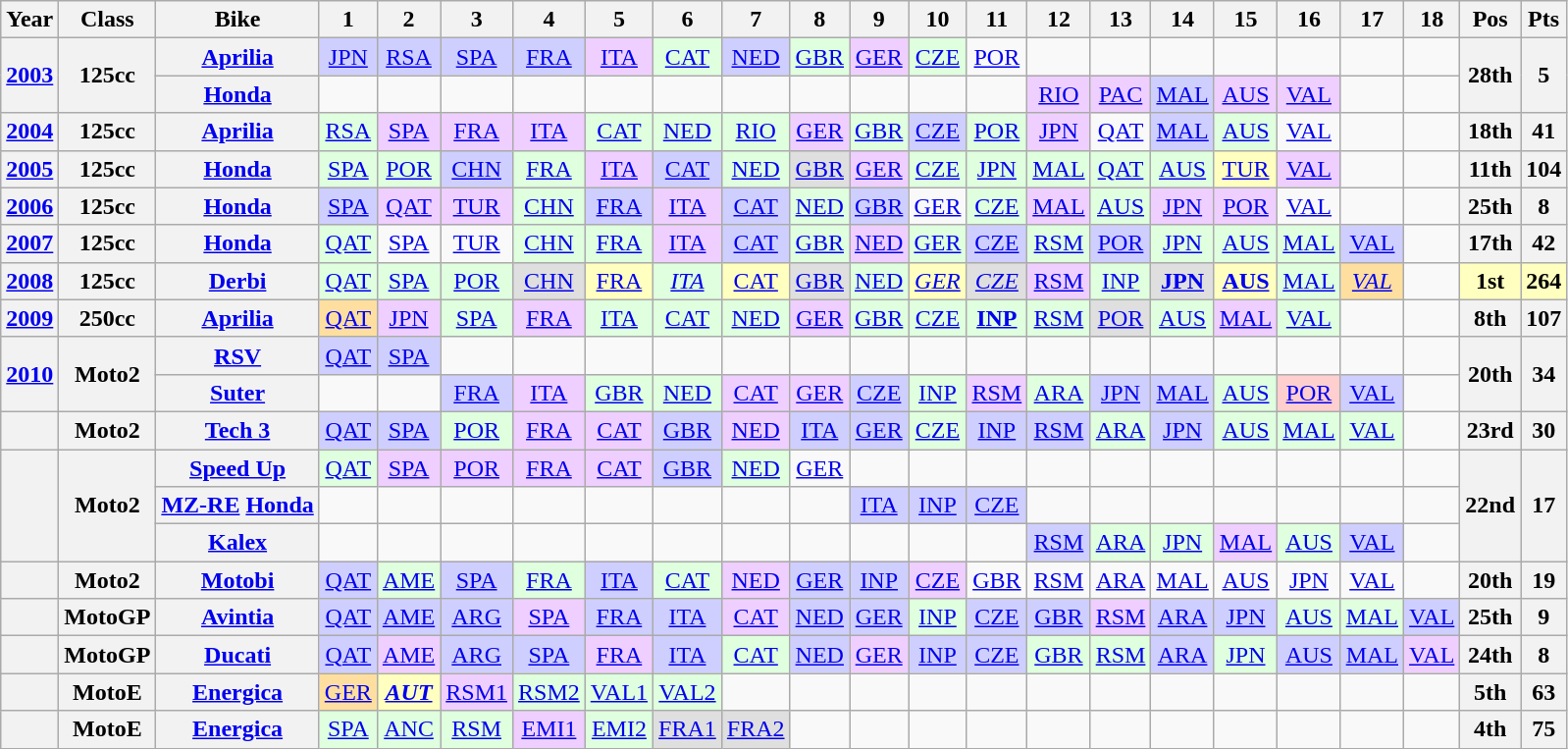<table class="wikitable" style="text-align:center">
<tr>
<th>Year</th>
<th>Class</th>
<th>Bike</th>
<th>1</th>
<th>2</th>
<th>3</th>
<th>4</th>
<th>5</th>
<th>6</th>
<th>7</th>
<th>8</th>
<th>9</th>
<th>10</th>
<th>11</th>
<th>12</th>
<th>13</th>
<th>14</th>
<th>15</th>
<th>16</th>
<th>17</th>
<th>18</th>
<th>Pos</th>
<th>Pts</th>
</tr>
<tr>
<th align="left" rowspan=2><a href='#'>2003</a></th>
<th align="left" rowspan=2>125cc</th>
<th><a href='#'>Aprilia</a></th>
<td style="background:#CFCFFF;"><a href='#'>JPN</a><br></td>
<td style="background:#CFCFFF;"><a href='#'>RSA</a><br></td>
<td style="background:#CFCFFF;"><a href='#'>SPA</a><br></td>
<td style="background:#CFCFFF;"><a href='#'>FRA</a><br></td>
<td style="background:#EFCFFF;"><a href='#'>ITA</a><br></td>
<td style="background:#DFFFDF;"><a href='#'>CAT</a><br></td>
<td style="background:#CFCFFF;"><a href='#'>NED</a><br></td>
<td style="background:#DFFFDF;"><a href='#'>GBR</a><br></td>
<td style="background:#EFCFFF;"><a href='#'>GER</a><br></td>
<td style="background:#DFFFDF;"><a href='#'>CZE</a><br></td>
<td><a href='#'>POR</a></td>
<td></td>
<td></td>
<td></td>
<td></td>
<td></td>
<td></td>
<td></td>
<th rowspan=2>28th</th>
<th rowspan=2>5</th>
</tr>
<tr>
<th><a href='#'>Honda</a></th>
<td></td>
<td></td>
<td></td>
<td></td>
<td></td>
<td></td>
<td></td>
<td></td>
<td></td>
<td></td>
<td></td>
<td style="background:#EFCFFF;"><a href='#'>RIO</a><br></td>
<td style="background:#EFCFFF;"><a href='#'>PAC</a><br></td>
<td style="background:#CFCFFF;"><a href='#'>MAL</a><br></td>
<td style="background:#EFCFFF;"><a href='#'>AUS</a><br></td>
<td style="background:#EFCFFF;"><a href='#'>VAL</a><br></td>
<td></td>
<td></td>
</tr>
<tr>
<th><a href='#'>2004</a></th>
<th>125cc</th>
<th><a href='#'>Aprilia</a></th>
<td style="background:#DFFFDF;"><a href='#'>RSA</a><br></td>
<td style="background:#EFCFFF;"><a href='#'>SPA</a><br></td>
<td style="background:#EFCFFF;"><a href='#'>FRA</a><br></td>
<td style="background:#EFCFFF;"><a href='#'>ITA</a><br></td>
<td style="background:#DFFFDF;"><a href='#'>CAT</a><br></td>
<td style="background:#DFFFDF;"><a href='#'>NED</a><br></td>
<td style="background:#DFFFDF;"><a href='#'>RIO</a><br></td>
<td style="background:#EFCFFF;"><a href='#'>GER</a><br></td>
<td style="background:#DFFFDF;"><a href='#'>GBR</a><br></td>
<td style="background:#CFCFFF;"><a href='#'>CZE</a><br></td>
<td style="background:#DFFFDF;"><a href='#'>POR</a><br></td>
<td style="background:#EFCFFF;"><a href='#'>JPN</a><br></td>
<td><a href='#'>QAT</a></td>
<td style="background:#CFCFFF;"><a href='#'>MAL</a><br></td>
<td style="background:#DFFFDF;"><a href='#'>AUS</a><br></td>
<td><a href='#'>VAL</a></td>
<td></td>
<td></td>
<th>18th</th>
<th>41</th>
</tr>
<tr>
<th><a href='#'>2005</a></th>
<th>125cc</th>
<th><a href='#'>Honda</a></th>
<td style="background:#DFFFDF;"><a href='#'>SPA</a><br></td>
<td style="background:#DFFFDF;"><a href='#'>POR</a><br></td>
<td style="background:#CFCFFF;"><a href='#'>CHN</a><br></td>
<td style="background:#DFFFDF;"><a href='#'>FRA</a><br></td>
<td style="background:#EFCFFF;"><a href='#'>ITA</a><br></td>
<td style="background:#CFCFFF;"><a href='#'>CAT</a><br></td>
<td style="background:#DFFFDF;"><a href='#'>NED</a><br></td>
<td style="background:#dfdfdf;"><a href='#'>GBR</a><br></td>
<td style="background:#EFCFFF;"><a href='#'>GER</a><br></td>
<td style="background:#DFFFDF;"><a href='#'>CZE</a><br></td>
<td style="background:#DFFFDF;"><a href='#'>JPN</a><br></td>
<td style="background:#DFFFDF;"><a href='#'>MAL</a><br></td>
<td style="background:#DFFFDF;"><a href='#'>QAT</a><br></td>
<td style="background:#DFFFDF;"><a href='#'>AUS</a><br></td>
<td style="background:#ffffbf;"><a href='#'>TUR</a><br></td>
<td style="background:#EFCFFF;"><a href='#'>VAL</a><br></td>
<td></td>
<td></td>
<th>11th</th>
<th>104</th>
</tr>
<tr>
<th><a href='#'>2006</a></th>
<th>125cc</th>
<th><a href='#'>Honda</a></th>
<td style="background:#CFCFFF;"><a href='#'>SPA</a><br></td>
<td style="background:#EFCFFF;"><a href='#'>QAT</a><br></td>
<td style="background:#EFCFFF;"><a href='#'>TUR</a><br></td>
<td style="background:#DFFFDF;"><a href='#'>CHN</a><br></td>
<td style="background:#CFCFFF;"><a href='#'>FRA</a><br></td>
<td style="background:#EFCFFF;"><a href='#'>ITA</a><br></td>
<td style="background:#CFCFFF;"><a href='#'>CAT</a><br></td>
<td style="background:#DFFFDF;"><a href='#'>NED</a><br></td>
<td style="background:#CFCFFF;"><a href='#'>GBR</a><br></td>
<td><a href='#'>GER</a></td>
<td style="background:#DFFFDF;"><a href='#'>CZE</a><br></td>
<td style="background:#EFCFFF;"><a href='#'>MAL</a><br></td>
<td style="background:#DFFFDF;"><a href='#'>AUS</a><br></td>
<td style="background:#EFCFFF;"><a href='#'>JPN</a><br></td>
<td style="background:#EFCFFF;"><a href='#'>POR</a><br></td>
<td><a href='#'>VAL</a></td>
<td></td>
<td></td>
<th>25th</th>
<th>8</th>
</tr>
<tr>
<th><a href='#'>2007</a></th>
<th>125cc</th>
<th><a href='#'>Honda</a></th>
<td style="background:#DFFFDF;"><a href='#'>QAT</a><br></td>
<td><a href='#'>SPA</a></td>
<td><a href='#'>TUR</a></td>
<td style="background:#DFFFDF;"><a href='#'>CHN</a><br></td>
<td style="background:#DFFFDF;"><a href='#'>FRA</a><br></td>
<td style="background:#EFCFFF;"><a href='#'>ITA</a><br></td>
<td style="background:#CFCFFF;"><a href='#'>CAT</a><br></td>
<td style="background:#DFFFDF;"><a href='#'>GBR</a><br></td>
<td style="background:#EFCFFF;"><a href='#'>NED</a><br></td>
<td style="background:#DFFFDF;"><a href='#'>GER</a><br></td>
<td style="background:#CFCFFF;"><a href='#'>CZE</a><br></td>
<td style="background:#DFFFDF;"><a href='#'>RSM</a><br></td>
<td style="background:#CFCFFF;"><a href='#'>POR</a><br></td>
<td style="background:#DFFFDF;"><a href='#'>JPN</a><br></td>
<td style="background:#DFFFDF;"><a href='#'>AUS</a><br></td>
<td style="background:#DFFFDF;"><a href='#'>MAL</a><br></td>
<td style="background:#CFCFFF;"><a href='#'>VAL</a><br></td>
<td></td>
<th>17th</th>
<th>42</th>
</tr>
<tr>
<th><a href='#'>2008</a></th>
<th>125cc</th>
<th><a href='#'>Derbi</a></th>
<td style="background:#dfffdf;"><a href='#'>QAT</a><br></td>
<td style="background:#dfffdf;"><a href='#'>SPA</a><br></td>
<td style="background:#dfffdf;"><a href='#'>POR</a><br></td>
<td style="background:#dfdfdf;"><a href='#'>CHN</a><br></td>
<td style="background:#ffffbf;"><a href='#'>FRA</a><br></td>
<td style="background:#dfffdf;"><em><a href='#'>ITA</a></em><br></td>
<td style="background:#ffffbf;"><a href='#'>CAT</a><br></td>
<td style="background:#dfdfdf;"><a href='#'>GBR</a><br></td>
<td style="background:#dfffdf;"><a href='#'>NED</a><br></td>
<td style="background:#ffffbf;"><em><a href='#'>GER</a></em><br></td>
<td style="background:#dfdfdf;"><em><a href='#'>CZE</a></em><br></td>
<td style="background:#efcfff;"><a href='#'>RSM</a><br></td>
<td style="background:#dfffdf;"><a href='#'>INP</a><br></td>
<td style="background:#dfdfdf;"><strong><a href='#'>JPN</a></strong><br></td>
<td style="background:#ffffbf;"><strong><a href='#'>AUS</a></strong><br></td>
<td style="background:#dfffdf;"><a href='#'>MAL</a><br></td>
<td style="background:#ffdf9f;"><em><a href='#'>VAL</a></em><br></td>
<td></td>
<td style="background:#ffffbf;"><strong>1st</strong></td>
<td style="background:#ffffbf;"><strong>264</strong></td>
</tr>
<tr>
<th><a href='#'>2009</a></th>
<th>250cc</th>
<th><a href='#'>Aprilia</a></th>
<td style="background:#FFDF9F;"><a href='#'>QAT</a><br></td>
<td style="background:#EFCFFF;"><a href='#'>JPN</a><br></td>
<td style="background:#DFFFDF;"><a href='#'>SPA</a><br></td>
<td style="background:#EFCFFF;"><a href='#'>FRA</a><br></td>
<td style="background:#DFFFDF;"><a href='#'>ITA</a><br></td>
<td style="background:#DFFFDF;"><a href='#'>CAT</a><br></td>
<td style="background:#DFFFDF;"><a href='#'>NED</a><br></td>
<td style="background:#EFCFFF;"><a href='#'>GER</a><br></td>
<td style="background:#DFFFDF;"><a href='#'>GBR</a><br></td>
<td style="background:#DFFFDF;"><a href='#'>CZE</a><br></td>
<td style="background:#DFFFDF;"><strong><a href='#'>INP</a></strong><br></td>
<td style="background:#DFFFDF;"><a href='#'>RSM</a><br></td>
<td style="background:#dfdfdf;"><a href='#'>POR</a><br></td>
<td style="background:#DFFFDF;"><a href='#'>AUS</a><br></td>
<td style="background:#EFCFFF;"><a href='#'>MAL</a><br></td>
<td style="background:#DFFFDF;"><a href='#'>VAL</a><br></td>
<td></td>
<td></td>
<th>8th</th>
<th>107</th>
</tr>
<tr>
<th align="left" rowspan=2><a href='#'>2010</a></th>
<th align="left" rowspan=2>Moto2</th>
<th><a href='#'>RSV</a></th>
<td style="background:#CFCFFF;"><a href='#'>QAT</a><br></td>
<td style="background:#CFCFFF;"><a href='#'>SPA</a><br></td>
<td></td>
<td></td>
<td></td>
<td></td>
<td></td>
<td></td>
<td></td>
<td></td>
<td></td>
<td></td>
<td></td>
<td></td>
<td></td>
<td></td>
<td></td>
<td></td>
<th rowspan=2>20th</th>
<th rowspan=2>34</th>
</tr>
<tr>
<th><a href='#'>Suter</a></th>
<td></td>
<td></td>
<td style="background:#CFCFFF;"><a href='#'>FRA</a><br></td>
<td style="background:#EFCFFF;"><a href='#'>ITA</a><br></td>
<td style="background:#DFFFDF;"><a href='#'>GBR</a><br></td>
<td style="background:#DFFFDF;"><a href='#'>NED</a><br></td>
<td style="background:#EFCFFF;"><a href='#'>CAT</a><br></td>
<td style="background:#EFCFFF;"><a href='#'>GER</a><br></td>
<td style="background:#CFCFFF;"><a href='#'>CZE</a><br></td>
<td style="background:#DFFFDF;"><a href='#'>INP</a><br></td>
<td style="background:#EFCFFF;"><a href='#'>RSM</a><br></td>
<td style="background:#DFFFDF;"><a href='#'>ARA</a><br></td>
<td style="background:#CFCFFF;"><a href='#'>JPN</a><br></td>
<td style="background:#CFCFFF;"><a href='#'>MAL</a><br></td>
<td style="background:#DFFFDF;"><a href='#'>AUS</a><br></td>
<td style="background:#ffcfcf;"><a href='#'>POR</a><br></td>
<td style="background:#CFCFFF;"><a href='#'>VAL</a><br></td>
<td></td>
</tr>
<tr>
<th></th>
<th>Moto2</th>
<th><a href='#'>Tech 3</a></th>
<td style="background:#CFCFFF;"><a href='#'>QAT</a><br></td>
<td style="background:#CFCFFF;"><a href='#'>SPA</a><br></td>
<td style="background:#DFFFDF;"><a href='#'>POR</a><br></td>
<td style="background:#EFCFFF;"><a href='#'>FRA</a><br></td>
<td style="background:#EFCFFF;"><a href='#'>CAT</a><br></td>
<td style="background:#CFCFFF;"><a href='#'>GBR</a><br></td>
<td style="background:#efcfff;"><a href='#'>NED</a><br></td>
<td style="background:#CFCFFF;"><a href='#'>ITA</a><br></td>
<td style="background:#CFCFFF;"><a href='#'>GER</a><br></td>
<td style="background:#DFFFDF;"><a href='#'>CZE</a><br></td>
<td style="background:#CFCFFF;"><a href='#'>INP</a><br></td>
<td style="background:#CFCFFF;"><a href='#'>RSM</a><br></td>
<td style="background:#DFFFDF;"><a href='#'>ARA</a><br></td>
<td style="background:#CFCFFF;"><a href='#'>JPN</a><br></td>
<td style="background:#DFFFDF;"><a href='#'>AUS</a><br></td>
<td style="background:#DFFFDF;"><a href='#'>MAL</a><br></td>
<td style="background:#DFFFDF;"><a href='#'>VAL</a><br></td>
<td></td>
<th>23rd</th>
<th>30</th>
</tr>
<tr>
<th align="left" rowspan=3></th>
<th align="left" rowspan=3>Moto2</th>
<th><a href='#'>Speed Up</a></th>
<td style="background:#DFFFDF;"><a href='#'>QAT</a><br></td>
<td style="background:#EFCFFF;"><a href='#'>SPA</a><br></td>
<td style="background:#EFCFFF;"><a href='#'>POR</a><br></td>
<td style="background:#EFCFFF;"><a href='#'>FRA</a><br></td>
<td style="background:#EFCFFF;"><a href='#'>CAT</a><br></td>
<td style="background:#CFCFFF;"><a href='#'>GBR</a><br></td>
<td style="background:#DFFFDF;"><a href='#'>NED</a><br></td>
<td><a href='#'>GER</a></td>
<td></td>
<td></td>
<td></td>
<td></td>
<td></td>
<td></td>
<td></td>
<td></td>
<td></td>
<td></td>
<th rowspan=3>22nd</th>
<th rowspan=3>17</th>
</tr>
<tr>
<th><a href='#'>MZ-RE</a> <a href='#'>Honda</a></th>
<td></td>
<td></td>
<td></td>
<td></td>
<td></td>
<td></td>
<td></td>
<td></td>
<td style="background:#CFCFFF;"><a href='#'>ITA</a><br></td>
<td style="background:#CFCFFF;"><a href='#'>INP</a><br></td>
<td style="background:#CFCFFF;"><a href='#'>CZE</a><br></td>
<td></td>
<td></td>
<td></td>
<td></td>
<td></td>
<td></td>
<td></td>
</tr>
<tr>
<th><a href='#'>Kalex</a></th>
<td></td>
<td></td>
<td></td>
<td></td>
<td></td>
<td></td>
<td></td>
<td></td>
<td></td>
<td></td>
<td></td>
<td style="background:#CFCFFF;"><a href='#'>RSM</a><br></td>
<td style="background:#DFFFDF;"><a href='#'>ARA</a><br></td>
<td style="background:#DFFFDF;"><a href='#'>JPN</a><br></td>
<td style="background:#EFCFFF;"><a href='#'>MAL</a><br></td>
<td style="background:#DFFFDF;"><a href='#'>AUS</a><br></td>
<td style="background:#CFCFFF;"><a href='#'>VAL</a><br></td>
<td></td>
</tr>
<tr>
<th></th>
<th>Moto2</th>
<th><a href='#'>Motobi</a></th>
<td style="background:#cfcfff;"><a href='#'>QAT</a><br></td>
<td style="background:#DFFFDF;"><a href='#'>AME</a><br></td>
<td style="background:#cfcfff;"><a href='#'>SPA</a><br></td>
<td style="background:#DFFFDF;"><a href='#'>FRA</a><br></td>
<td style="background:#cfcfff;"><a href='#'>ITA</a><br></td>
<td style="background:#DFFFDF;"><a href='#'>CAT</a><br></td>
<td style="background:#EFCFFF;"><a href='#'>NED</a><br></td>
<td style="background:#cfcfff;"><a href='#'>GER</a><br></td>
<td style="background:#cfcfff;"><a href='#'>INP</a><br></td>
<td style="background:#efcfff;"><a href='#'>CZE</a><br></td>
<td><a href='#'>GBR</a></td>
<td><a href='#'>RSM</a></td>
<td><a href='#'>ARA</a></td>
<td><a href='#'>MAL</a></td>
<td><a href='#'>AUS</a></td>
<td><a href='#'>JPN</a></td>
<td><a href='#'>VAL</a></td>
<td></td>
<th>20th</th>
<th>19</th>
</tr>
<tr>
<th></th>
<th>MotoGP</th>
<th><a href='#'>Avintia</a></th>
<td style="background:#cfcfff;"><a href='#'>QAT</a><br></td>
<td style="background:#cfcfff;"><a href='#'>AME</a><br></td>
<td style="background:#cfcfff;"><a href='#'>ARG</a><br></td>
<td style="background:#efcfff;"><a href='#'>SPA</a><br></td>
<td style="background:#cfcfff;"><a href='#'>FRA</a><br></td>
<td style="background:#cfcfff;"><a href='#'>ITA</a><br></td>
<td style="background:#efcfff;"><a href='#'>CAT</a><br></td>
<td style="background:#cfcfff;"><a href='#'>NED</a><br></td>
<td style="background:#cfcfff;"><a href='#'>GER</a><br></td>
<td style="background:#DFFFDF;"><a href='#'>INP</a><br></td>
<td style="background:#cfcfff;"><a href='#'>CZE</a><br></td>
<td style="background:#cfcfff;"><a href='#'>GBR</a><br></td>
<td style="background:#efcfff;"><a href='#'>RSM</a><br></td>
<td style="background:#cfcfff;"><a href='#'>ARA</a><br></td>
<td style="background:#cfcfff;"><a href='#'>JPN</a><br></td>
<td style="background:#DFFFDF;"><a href='#'>AUS</a><br></td>
<td style="background:#dfffdf;"><a href='#'>MAL</a><br></td>
<td style="background:#cfcfff;"><a href='#'>VAL</a><br></td>
<th>25th</th>
<th>9</th>
</tr>
<tr>
<th></th>
<th>MotoGP</th>
<th><a href='#'>Ducati</a></th>
<td style="background:#cfcfff;"><a href='#'>QAT</a><br></td>
<td style="background:#efcfff;"><a href='#'>AME</a><br></td>
<td style="background:#cfcfff;"><a href='#'>ARG</a><br></td>
<td style="background:#cfcfff;"><a href='#'>SPA</a><br></td>
<td style="background:#efcfff;"><a href='#'>FRA</a><br></td>
<td style="background:#cfcfff;"><a href='#'>ITA</a><br></td>
<td style="background:#dfffdf;"><a href='#'>CAT</a><br></td>
<td style="background:#cfcfff;"><a href='#'>NED</a><br></td>
<td style="background:#efcfff;"><a href='#'>GER</a><br></td>
<td style="background:#cfcfff;"><a href='#'>INP</a><br></td>
<td style="background:#cfcfff;"><a href='#'>CZE</a><br></td>
<td style="background:#dfffdf;"><a href='#'>GBR</a><br></td>
<td style="background:#dfffdf;"><a href='#'>RSM</a><br></td>
<td style="background:#cfcfff;"><a href='#'>ARA</a><br></td>
<td style="background:#dfffdf;"><a href='#'>JPN</a><br></td>
<td style="background:#cfcfff;"><a href='#'>AUS</a><br></td>
<td style="background:#cfcfff;"><a href='#'>MAL</a><br></td>
<td style="background:#efcfff;"><a href='#'>VAL</a><br></td>
<th>24th</th>
<th>8</th>
</tr>
<tr>
<th></th>
<th>MotoE</th>
<th><a href='#'>Energica</a></th>
<td style="background:#ffdf9f;"><a href='#'>GER</a><br></td>
<td style="background:#ffffbf;"><strong><em><a href='#'>AUT</a></em></strong><br></td>
<td style="background:#efcfff;"><a href='#'>RSM1</a><br></td>
<td style="background:#dfffdf;"><a href='#'>RSM2</a><br></td>
<td style="background:#dfffdf;"><a href='#'>VAL1</a><br></td>
<td style="background:#dfffdf;"><a href='#'>VAL2</a><br></td>
<td></td>
<td></td>
<td></td>
<td></td>
<td></td>
<td></td>
<td></td>
<td></td>
<td></td>
<td></td>
<td></td>
<td></td>
<th>5th</th>
<th>63</th>
</tr>
<tr>
<th></th>
<th>MotoE</th>
<th><a href='#'>Energica</a></th>
<td style="background:#dfffdf;"><a href='#'>SPA</a><br></td>
<td style="background:#dfffdf;"><a href='#'>ANC</a><br></td>
<td style="background:#dfffdf;"><a href='#'>RSM</a><br></td>
<td style="background:#efcfff;"><a href='#'>EMI1</a><br></td>
<td style="background:#dfffdf;"><a href='#'>EMI2</a><br></td>
<td style="background:#dfdfdf;"><a href='#'>FRA1</a><br></td>
<td style="background:#dfdfdf;"><a href='#'>FRA2</a><br></td>
<td></td>
<td></td>
<td></td>
<td></td>
<td></td>
<td></td>
<td></td>
<td></td>
<td></td>
<td></td>
<td></td>
<th>4th</th>
<th>75</th>
</tr>
</table>
